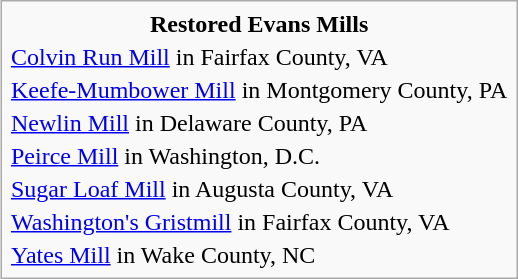<table class="infobox">
<tr>
<th>Restored Evans Mills</th>
</tr>
<tr>
<td><a href='#'>Colvin Run Mill</a> in Fairfax County, VA</td>
</tr>
<tr>
<td><a href='#'>Keefe-Mumbower Mill</a> in Montgomery County, PA</td>
</tr>
<tr>
<td><a href='#'>Newlin Mill</a> in Delaware County, PA</td>
</tr>
<tr>
<td><a href='#'>Peirce Mill</a> in Washington, D.C.</td>
</tr>
<tr>
<td><a href='#'>Sugar Loaf Mill</a> in Augusta County, VA</td>
</tr>
<tr>
<td><a href='#'>Washington's Gristmill</a> in Fairfax County, VA</td>
</tr>
<tr>
<td><a href='#'>Yates Mill</a> in Wake County, NC</td>
</tr>
</table>
